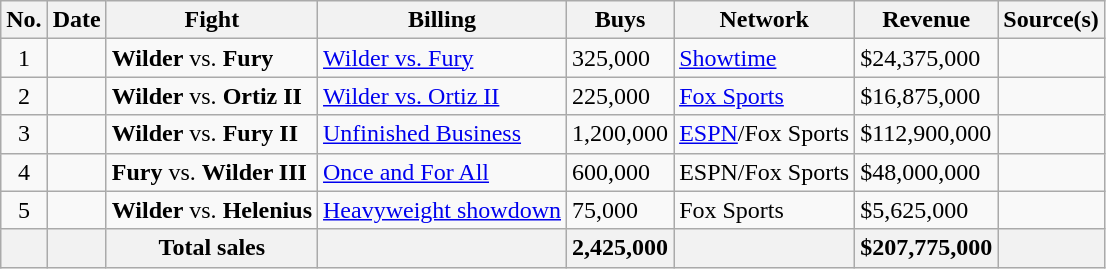<table class="wikitable sortable">
<tr>
<th>No.</th>
<th>Date</th>
<th>Fight</th>
<th>Billing</th>
<th>Buys</th>
<th>Network</th>
<th>Revenue</th>
<th>Source(s)</th>
</tr>
<tr>
<td align=center>1</td>
<td></td>
<td><strong>Wilder</strong> vs. <strong>Fury</strong></td>
<td><a href='#'>Wilder vs. Fury</a></td>
<td>325,000</td>
<td><a href='#'>Showtime</a></td>
<td>$24,375,000</td>
<td></td>
</tr>
<tr>
<td align=center>2</td>
<td></td>
<td><strong>Wilder</strong> vs. <strong>Ortiz II</strong></td>
<td><a href='#'>Wilder vs. Ortiz II</a></td>
<td>225,000</td>
<td><a href='#'>Fox Sports</a></td>
<td>$16,875,000</td>
<td></td>
</tr>
<tr>
<td align=center>3</td>
<td></td>
<td><strong>Wilder</strong> vs. <strong>Fury II</strong></td>
<td><a href='#'>Unfinished Business</a></td>
<td>1,200,000</td>
<td><a href='#'>ESPN</a>/Fox Sports</td>
<td>$112,900,000</td>
<td></td>
</tr>
<tr>
<td align=center>4</td>
<td></td>
<td><strong>Fury</strong> vs. <strong>Wilder III</strong></td>
<td><a href='#'>Once and For All</a></td>
<td>600,000</td>
<td>ESPN/Fox Sports</td>
<td>$48,000,000</td>
<td></td>
</tr>
<tr>
<td align=center>5</td>
<td></td>
<td><strong>Wilder</strong> vs. <strong>Helenius</strong></td>
<td><a href='#'>Heavyweight showdown</a></td>
<td>75,000</td>
<td>Fox Sports</td>
<td>$5,625,000</td>
<td></td>
</tr>
<tr>
<th></th>
<th></th>
<th><strong>Total sales</strong></th>
<th></th>
<th>2,425,000</th>
<th></th>
<th>$207,775,000</th>
<th></th>
</tr>
</table>
